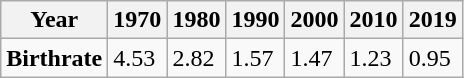<table class="wikitable">
<tr>
<th>Year</th>
<th>1970</th>
<th>1980</th>
<th>1990</th>
<th>2000</th>
<th>2010</th>
<th>2019</th>
</tr>
<tr>
<td><strong>Birthrate</strong></td>
<td>4.53</td>
<td>2.82</td>
<td>1.57</td>
<td>1.47</td>
<td>1.23</td>
<td>0.95</td>
</tr>
</table>
